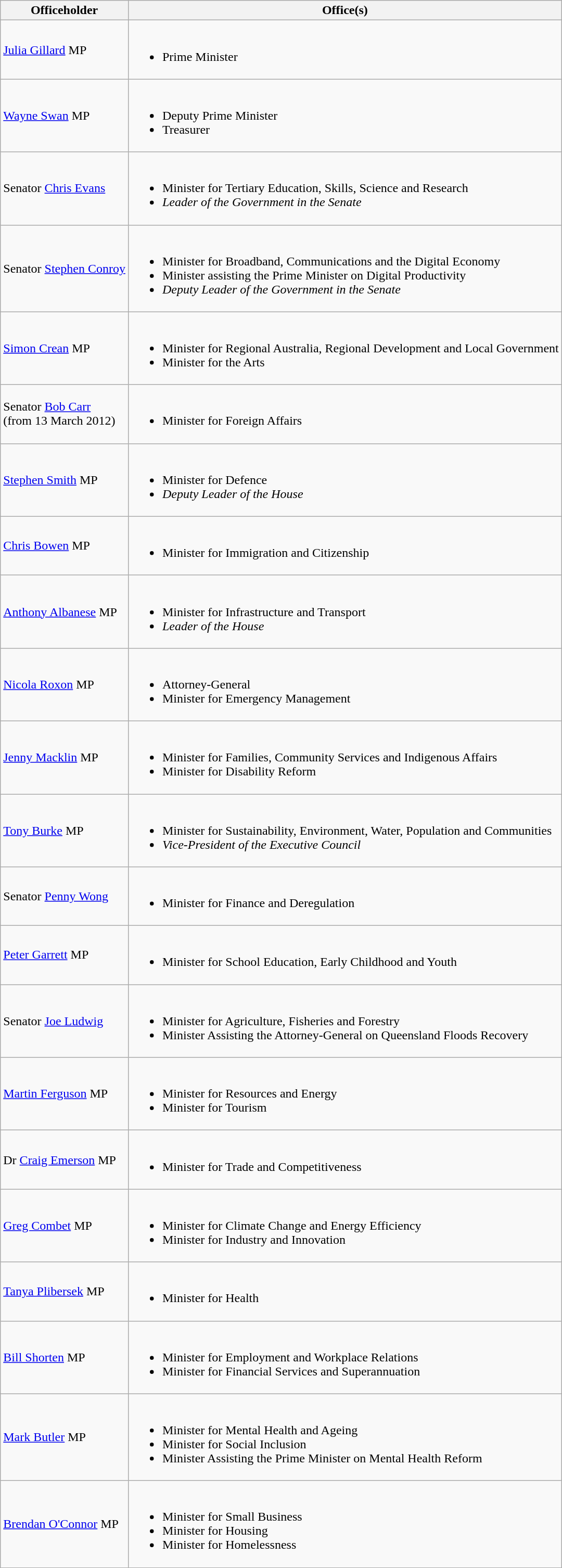<table class="wikitable">
<tr>
<th>Officeholder</th>
<th>Office(s)</th>
</tr>
<tr>
<td><a href='#'>Julia Gillard</a> MP</td>
<td><br><ul><li>Prime Minister</li></ul></td>
</tr>
<tr>
<td><a href='#'>Wayne Swan</a> MP</td>
<td><br><ul><li>Deputy Prime Minister</li><li>Treasurer</li></ul></td>
</tr>
<tr>
<td>Senator <a href='#'>Chris Evans</a></td>
<td><br><ul><li>Minister for Tertiary Education, Skills, Science and Research</li><li><em>Leader of the Government in the Senate</em></li></ul></td>
</tr>
<tr>
<td>Senator <a href='#'>Stephen Conroy</a></td>
<td><br><ul><li>Minister for Broadband, Communications and the Digital Economy</li><li>Minister assisting the Prime Minister on Digital Productivity</li><li><em>Deputy Leader of the Government in the Senate</em></li></ul></td>
</tr>
<tr>
<td><a href='#'>Simon Crean</a> MP</td>
<td><br><ul><li>Minister for Regional Australia, Regional Development and Local Government</li><li>Minister for the Arts</li></ul></td>
</tr>
<tr>
<td>Senator <a href='#'>Bob Carr</a><br>(from 13 March 2012)</td>
<td><br><ul><li>Minister for Foreign Affairs</li></ul></td>
</tr>
<tr>
<td><a href='#'>Stephen Smith</a> MP</td>
<td><br><ul><li>Minister for Defence</li><li><em>Deputy Leader of the House</em></li></ul></td>
</tr>
<tr>
<td><a href='#'>Chris Bowen</a> MP</td>
<td><br><ul><li>Minister for Immigration and Citizenship</li></ul></td>
</tr>
<tr>
<td><a href='#'>Anthony Albanese</a> MP</td>
<td><br><ul><li>Minister for Infrastructure and Transport</li><li><em>Leader of the House</em></li></ul></td>
</tr>
<tr>
<td><a href='#'>Nicola Roxon</a> MP</td>
<td><br><ul><li>Attorney-General</li><li>Minister for Emergency Management</li></ul></td>
</tr>
<tr>
<td><a href='#'>Jenny Macklin</a> MP</td>
<td><br><ul><li>Minister for Families, Community Services and Indigenous Affairs</li><li>Minister for Disability Reform</li></ul></td>
</tr>
<tr>
<td><a href='#'>Tony Burke</a> MP</td>
<td><br><ul><li>Minister for Sustainability, Environment, Water, Population and Communities</li><li><em>Vice-President of the Executive Council</em></li></ul></td>
</tr>
<tr>
<td>Senator <a href='#'>Penny Wong</a></td>
<td><br><ul><li>Minister for Finance and Deregulation</li></ul></td>
</tr>
<tr>
<td><a href='#'>Peter Garrett</a> MP</td>
<td><br><ul><li>Minister for School Education, Early Childhood and Youth</li></ul></td>
</tr>
<tr>
<td>Senator <a href='#'>Joe Ludwig</a></td>
<td><br><ul><li>Minister for Agriculture, Fisheries and Forestry</li><li>Minister Assisting the Attorney-General on Queensland Floods Recovery</li></ul></td>
</tr>
<tr>
<td><a href='#'>Martin Ferguson</a> MP</td>
<td><br><ul><li>Minister for Resources and Energy</li><li>Minister for Tourism</li></ul></td>
</tr>
<tr>
<td>Dr <a href='#'>Craig Emerson</a> MP</td>
<td><br><ul><li>Minister for Trade and Competitiveness</li></ul></td>
</tr>
<tr>
<td><a href='#'>Greg Combet</a> MP</td>
<td><br><ul><li>Minister for Climate Change and Energy Efficiency</li><li>Minister for Industry and Innovation</li></ul></td>
</tr>
<tr>
<td><a href='#'>Tanya Plibersek</a> MP</td>
<td><br><ul><li>Minister for Health</li></ul></td>
</tr>
<tr>
<td><a href='#'>Bill Shorten</a> MP</td>
<td><br><ul><li>Minister for Employment and Workplace Relations</li><li>Minister for Financial Services and Superannuation</li></ul></td>
</tr>
<tr>
<td><a href='#'>Mark Butler</a> MP</td>
<td><br><ul><li>Minister for Mental Health and Ageing</li><li>Minister for Social Inclusion</li><li>Minister Assisting the Prime Minister on Mental Health Reform</li></ul></td>
</tr>
<tr>
<td><a href='#'>Brendan O'Connor</a> MP</td>
<td><br><ul><li>Minister for Small Business</li><li>Minister for Housing</li><li>Minister for Homelessness</li></ul></td>
</tr>
</table>
